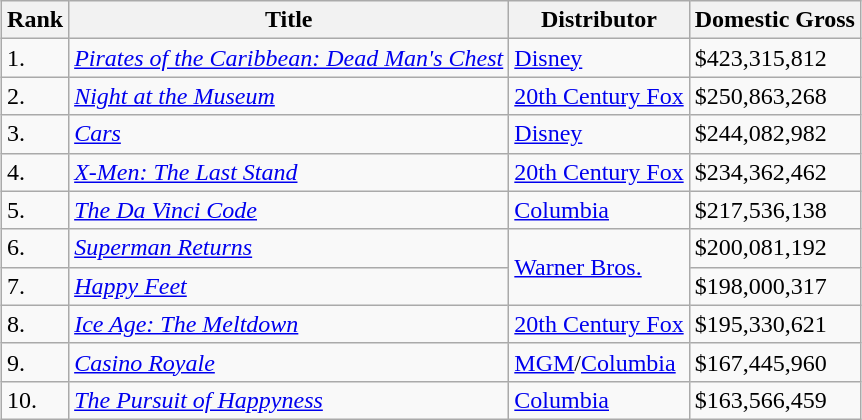<table class="wikitable sortable" style="margin:auto; margin:auto;">
<tr>
<th>Rank</th>
<th>Title</th>
<th>Distributor</th>
<th>Domestic Gross</th>
</tr>
<tr>
<td>1.</td>
<td><em><a href='#'>Pirates of the Caribbean: Dead Man's Chest</a></em></td>
<td><a href='#'>Disney</a></td>
<td>$423,315,812</td>
</tr>
<tr>
<td>2.</td>
<td><em><a href='#'>Night at the Museum</a></em></td>
<td><a href='#'>20th Century Fox</a></td>
<td>$250,863,268</td>
</tr>
<tr>
<td>3.</td>
<td><em><a href='#'>Cars</a></em></td>
<td><a href='#'>Disney</a></td>
<td>$244,082,982</td>
</tr>
<tr>
<td>4.</td>
<td><em><a href='#'>X-Men: The Last Stand</a></em></td>
<td><a href='#'>20th Century Fox</a></td>
<td>$234,362,462</td>
</tr>
<tr>
<td>5.</td>
<td><em><a href='#'>The Da Vinci Code</a></em></td>
<td><a href='#'>Columbia</a></td>
<td>$217,536,138</td>
</tr>
<tr>
<td>6.</td>
<td><em><a href='#'>Superman Returns</a></em></td>
<td rowspan=2><a href='#'>Warner Bros.</a></td>
<td>$200,081,192</td>
</tr>
<tr>
<td>7.</td>
<td><em><a href='#'>Happy Feet</a></em></td>
<td>$198,000,317</td>
</tr>
<tr>
<td>8.</td>
<td><em><a href='#'>Ice Age: The Meltdown</a></em></td>
<td><a href='#'>20th Century Fox</a></td>
<td>$195,330,621</td>
</tr>
<tr>
<td>9.</td>
<td><em><a href='#'>Casino Royale</a></em></td>
<td><a href='#'>MGM</a>/<a href='#'>Columbia</a></td>
<td>$167,445,960</td>
</tr>
<tr>
<td>10.</td>
<td><em><a href='#'>The Pursuit of Happyness</a></em></td>
<td><a href='#'>Columbia</a></td>
<td>$163,566,459</td>
</tr>
</table>
